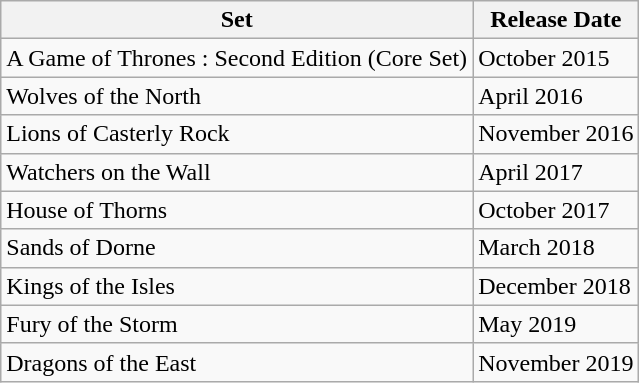<table class="wikitable">
<tr>
<th>Set</th>
<th>Release Date</th>
</tr>
<tr>
<td>A Game of Thrones : Second Edition (Core Set)</td>
<td>October 2015</td>
</tr>
<tr>
<td>Wolves of the North</td>
<td>April 2016</td>
</tr>
<tr>
<td>Lions of Casterly Rock</td>
<td>November 2016</td>
</tr>
<tr>
<td>Watchers on the Wall</td>
<td>April 2017</td>
</tr>
<tr>
<td>House of Thorns</td>
<td>October 2017</td>
</tr>
<tr>
<td>Sands of Dorne</td>
<td>March 2018</td>
</tr>
<tr>
<td>Kings of the Isles</td>
<td>December 2018</td>
</tr>
<tr>
<td>Fury of the Storm</td>
<td>May 2019</td>
</tr>
<tr>
<td>Dragons of the East</td>
<td>November 2019</td>
</tr>
</table>
